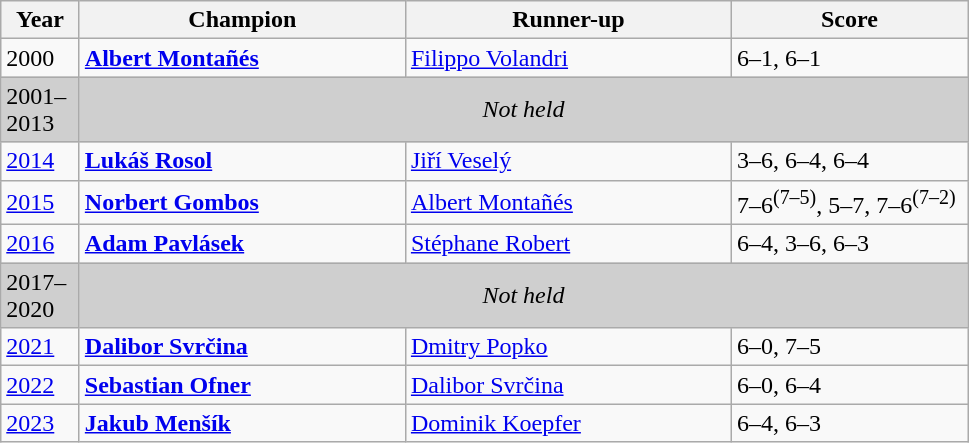<table class="wikitable">
<tr>
<th style="width:45px">Year</th>
<th style="width:210px">Champion</th>
<th style="width:210px">Runner-up</th>
<th style="width:150px">Score</th>
</tr>
<tr>
<td>2000</td>
<td> <strong><a href='#'>Albert Montañés</a></strong></td>
<td> <a href='#'>Filippo Volandri</a></td>
<td>6–1, 6–1</td>
</tr>
<tr>
<td style="background:#cfcfcf">2001–2013</td>
<td colspan=3 align=center style="background:#cfcfcf"><em>Not held</em></td>
</tr>
<tr>
<td><a href='#'>2014</a></td>
<td> <strong><a href='#'>Lukáš Rosol</a></strong></td>
<td> <a href='#'>Jiří Veselý</a></td>
<td>3–6, 6–4, 6–4</td>
</tr>
<tr>
<td><a href='#'>2015</a></td>
<td> <strong><a href='#'>Norbert Gombos</a></strong></td>
<td> <a href='#'>Albert Montañés</a></td>
<td>7–6<sup>(7–5)</sup>, 5–7, 7–6<sup>(7–2)</sup></td>
</tr>
<tr>
<td><a href='#'>2016</a></td>
<td> <strong><a href='#'>Adam Pavlásek</a></strong></td>
<td> <a href='#'>Stéphane Robert</a></td>
<td>6–4, 3–6, 6–3</td>
</tr>
<tr>
<td style="background:#cfcfcf">2017–2020</td>
<td colspan=3 align=center style="background:#cfcfcf"><em>Not held</em></td>
</tr>
<tr>
<td><a href='#'>2021</a></td>
<td> <strong><a href='#'>Dalibor Svrčina</a></strong></td>
<td> <a href='#'>Dmitry Popko</a></td>
<td>6–0, 7–5</td>
</tr>
<tr>
<td><a href='#'>2022</a></td>
<td> <strong><a href='#'>Sebastian Ofner</a></strong></td>
<td> <a href='#'>Dalibor Svrčina</a></td>
<td>6–0, 6–4</td>
</tr>
<tr>
<td><a href='#'>2023</a></td>
<td> <strong><a href='#'>Jakub Menšík</a></strong></td>
<td> <a href='#'>Dominik Koepfer</a></td>
<td>6–4, 6–3</td>
</tr>
</table>
